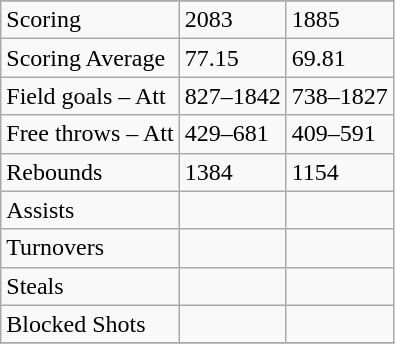<table class="wikitable">
<tr>
</tr>
<tr>
<td>Scoring</td>
<td>2083</td>
<td>1885</td>
</tr>
<tr>
<td>Scoring Average</td>
<td>77.15</td>
<td>69.81</td>
</tr>
<tr>
<td>Field goals – Att</td>
<td>827–1842</td>
<td>738–1827</td>
</tr>
<tr>
<td>Free throws – Att</td>
<td>429–681</td>
<td>409–591</td>
</tr>
<tr>
<td>Rebounds</td>
<td>1384</td>
<td>1154</td>
</tr>
<tr>
<td>Assists</td>
<td></td>
<td></td>
</tr>
<tr>
<td>Turnovers</td>
<td></td>
<td></td>
</tr>
<tr>
<td>Steals</td>
<td></td>
<td></td>
</tr>
<tr>
<td>Blocked Shots</td>
<td></td>
<td></td>
</tr>
<tr>
</tr>
</table>
